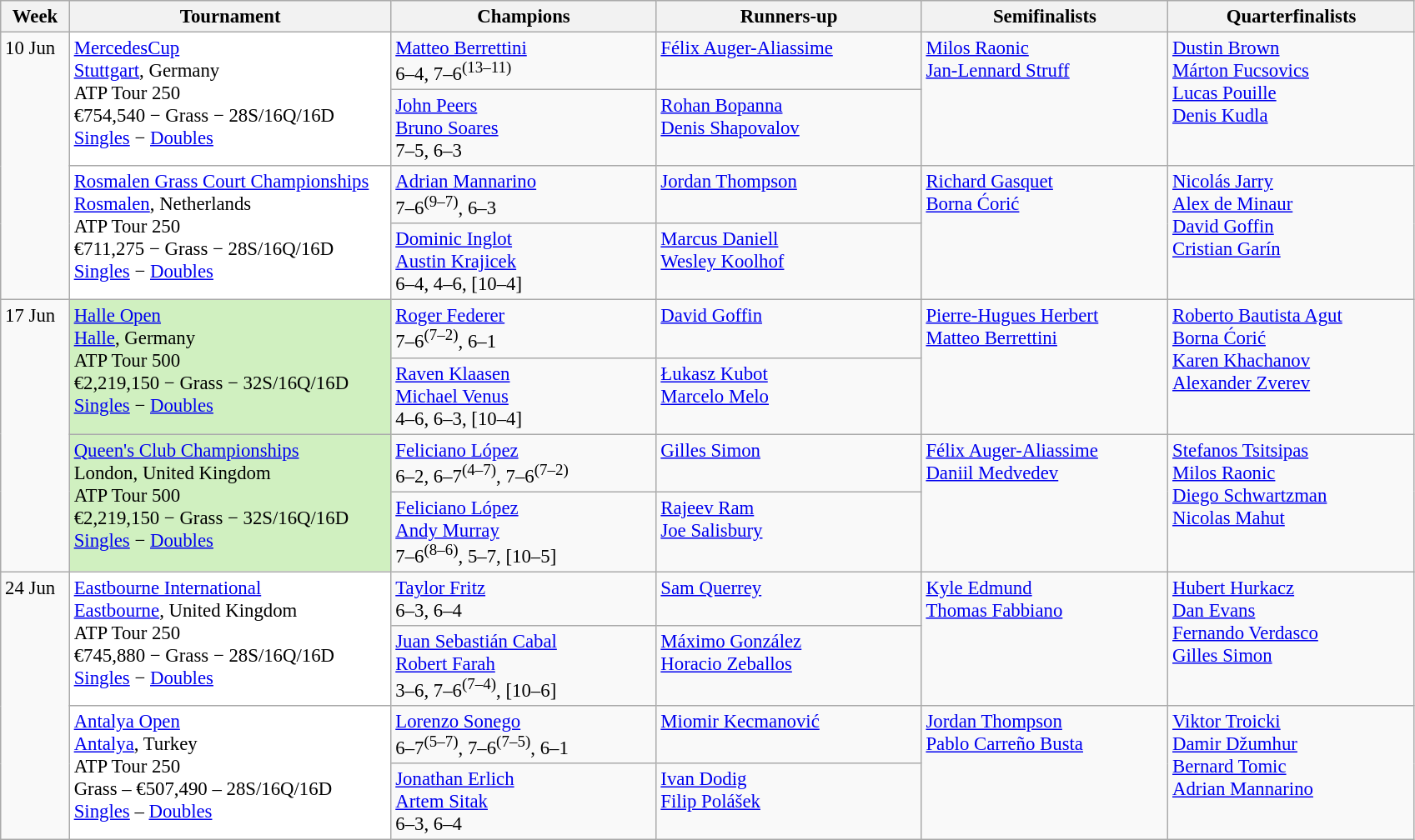<table class=wikitable style=font-size:95%>
<tr>
<th style="width:48px;">Week</th>
<th style="width:250px;">Tournament</th>
<th style="width:205px;">Champions</th>
<th style="width:205px;">Runners-up</th>
<th style="width:190px;">Semifinalists</th>
<th style="width:190px;">Quarterfinalists</th>
</tr>
<tr valign=top>
<td rowspan=4>10 Jun</td>
<td rowspan=2 style="background:#fff;"><a href='#'>MercedesCup</a><br> <a href='#'>Stuttgart</a>, Germany<br>ATP Tour 250<br>€754,540 − Grass − 28S/16Q/16D<br><a href='#'>Singles</a> − <a href='#'>Doubles</a></td>
<td> <a href='#'>Matteo Berrettini</a> <br> 6–4, 7–6<sup>(13–11)</sup></td>
<td> <a href='#'>Félix Auger-Aliassime</a></td>
<td rowspan=2> <a href='#'>Milos Raonic</a><br>  <a href='#'>Jan-Lennard Struff</a></td>
<td rowspan=2> <a href='#'>Dustin Brown</a> <br>  <a href='#'>Márton Fucsovics</a> <br>  <a href='#'>Lucas Pouille</a> <br>  <a href='#'>Denis Kudla</a></td>
</tr>
<tr valign=top>
<td> <a href='#'>John Peers</a> <br>  <a href='#'>Bruno Soares</a><br>7–5, 6–3</td>
<td> <a href='#'>Rohan Bopanna</a> <br>  <a href='#'>Denis Shapovalov</a></td>
</tr>
<tr valign=top>
<td rowspan=2 style="background:#fff;"><a href='#'>Rosmalen Grass Court Championships</a><br> <a href='#'>Rosmalen</a>, Netherlands<br>ATP Tour 250<br>€711,275 − Grass − 28S/16Q/16D<br><a href='#'>Singles</a> − <a href='#'>Doubles</a></td>
<td> <a href='#'>Adrian Mannarino</a> <br> 7–6<sup>(9–7)</sup>, 6–3</td>
<td> <a href='#'>Jordan Thompson</a></td>
<td rowspan=2> <a href='#'>Richard Gasquet</a> <br>  <a href='#'>Borna Ćorić</a></td>
<td rowspan=2> <a href='#'>Nicolás Jarry</a> <br>  <a href='#'>Alex de Minaur</a><br>  <a href='#'>David Goffin</a> <br>  <a href='#'>Cristian Garín</a></td>
</tr>
<tr valign=top>
<td> <a href='#'>Dominic Inglot</a><br> <a href='#'>Austin Krajicek</a><br>6–4, 4–6, [10–4]</td>
<td> <a href='#'>Marcus Daniell</a> <br>  <a href='#'>Wesley Koolhof</a></td>
</tr>
<tr valign=top>
<td rowspan=4>17 Jun</td>
<td rowspan= 2 style=background:#d0f0c0><a href='#'>Halle Open</a><br> <a href='#'>Halle</a>, Germany<br>ATP Tour 500<br>€2,219,150 − Grass − 32S/16Q/16D<br><a href='#'>Singles</a> − <a href='#'>Doubles</a></td>
<td> <a href='#'>Roger Federer</a> <br> 7–6<sup>(7–2)</sup>, 6–1</td>
<td> <a href='#'>David Goffin</a></td>
<td rowspan=2> <a href='#'>Pierre-Hugues Herbert</a> <br>  <a href='#'>Matteo Berrettini</a></td>
<td rowspan=2> <a href='#'>Roberto Bautista Agut</a> <br> <a href='#'>Borna Ćorić</a> <br> <a href='#'>Karen Khachanov</a> <br>  <a href='#'>Alexander Zverev</a></td>
</tr>
<tr valign=top>
<td> <a href='#'>Raven Klaasen</a><br> <a href='#'>Michael Venus</a> <br>4–6, 6–3, [10–4]</td>
<td> <a href='#'>Łukasz Kubot</a> <br>  <a href='#'>Marcelo Melo</a></td>
</tr>
<tr valign=top>
<td rowspan= 2 style=background:#d0f0c0><a href='#'>Queen's Club Championships</a><br> London, United Kingdom<br>ATP Tour 500<br>€2,219,150 − Grass − 32S/16Q/16D<br><a href='#'>Singles</a> − <a href='#'>Doubles</a></td>
<td> <a href='#'>Feliciano López</a><br> 6–2, 6–7<sup>(4–7)</sup>, 7–6<sup>(7–2)</sup></td>
<td> <a href='#'>Gilles Simon</a></td>
<td rowspan=2> <a href='#'>Félix Auger-Aliassime</a><br>  <a href='#'>Daniil Medvedev</a></td>
<td rowspan=2> <a href='#'>Stefanos Tsitsipas</a> <br>  <a href='#'>Milos Raonic</a>  <br> <a href='#'>Diego Schwartzman</a> <br>  <a href='#'>Nicolas Mahut</a></td>
</tr>
<tr valign=top>
<td> <a href='#'>Feliciano López</a><br> <a href='#'>Andy Murray</a> <br>7–6<sup>(8–6)</sup>, 5–7, [10–5]</td>
<td> <a href='#'>Rajeev Ram</a> <br> <a href='#'>Joe Salisbury</a></td>
</tr>
<tr valign=top>
<td rowspan=4>24 Jun</td>
<td style="background:#fff;" rowspan="2"><a href='#'>Eastbourne International</a> <br> <a href='#'>Eastbourne</a>, United Kingdom <br> ATP Tour 250 <br> €745,880 − Grass − 28S/16Q/16D <br> <a href='#'>Singles</a> − <a href='#'>Doubles</a></td>
<td> <a href='#'>Taylor Fritz</a><br> 6–3, 6–4</td>
<td> <a href='#'>Sam Querrey</a></td>
<td rowspan=2> <a href='#'>Kyle Edmund</a> <br>  <a href='#'>Thomas Fabbiano</a></td>
<td rowspan=2> <a href='#'>Hubert Hurkacz</a> <br>  <a href='#'>Dan Evans</a> <br> <a href='#'>Fernando Verdasco</a><br>  <a href='#'>Gilles Simon</a></td>
</tr>
<tr valign=top>
<td> <a href='#'>Juan Sebastián Cabal</a> <br>  <a href='#'>Robert Farah</a><br>3–6, 7–6<sup>(7–4)</sup>, [10–6]</td>
<td> <a href='#'>Máximo González</a> <br>  <a href='#'>Horacio Zeballos</a></td>
</tr>
<tr valign=top>
<td style="background:#fff;" rowspan="2"><a href='#'>Antalya Open</a><br> <a href='#'>Antalya</a>, Turkey<br>ATP Tour 250<br>Grass – €507,490 – 28S/16Q/16D<br><a href='#'>Singles</a> – <a href='#'>Doubles</a></td>
<td> <a href='#'>Lorenzo Sonego</a> <br> 6–7<sup>(5–7)</sup>, 7–6<sup>(7–5)</sup>, 6–1</td>
<td> <a href='#'>Miomir Kecmanović</a></td>
<td rowspan=2> <a href='#'>Jordan Thompson</a> <br>  <a href='#'>Pablo Carreño Busta</a></td>
<td rowspan=2> <a href='#'>Viktor Troicki</a> <br> <a href='#'>Damir Džumhur</a> <br> <a href='#'>Bernard Tomic</a> <br>  <a href='#'>Adrian Mannarino</a></td>
</tr>
<tr valign=top>
<td> <a href='#'>Jonathan Erlich</a> <br>  <a href='#'>Artem Sitak</a><br> 6–3, 6–4</td>
<td> <a href='#'>Ivan Dodig</a> <br>  <a href='#'>Filip Polášek</a></td>
</tr>
</table>
